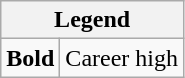<table class="wikitable mw-collapsible">
<tr>
<th colspan="2">Legend</th>
</tr>
<tr>
<td><strong>Bold</strong></td>
<td>Career high</td>
</tr>
</table>
